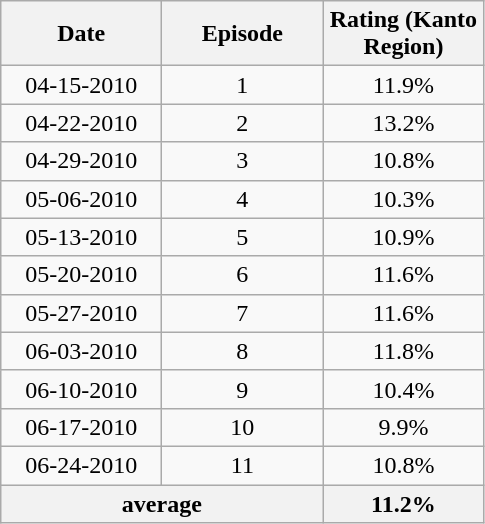<table class="wikitable">
<tr>
<th width=100>Date</th>
<th width=100>Episode</th>
<th width=100>Rating (Kanto Region)</th>
</tr>
<tr align=center>
<td>04-15-2010</td>
<td>1</td>
<td>11.9%</td>
</tr>
<tr align=center>
<td>04-22-2010</td>
<td>2</td>
<td><span>13.2%</span></td>
</tr>
<tr align=center>
<td>04-29-2010</td>
<td>3</td>
<td>10.8%</td>
</tr>
<tr align=center>
<td>05-06-2010</td>
<td>4</td>
<td>10.3%</td>
</tr>
<tr align=center>
<td>05-13-2010</td>
<td>5</td>
<td>10.9%</td>
</tr>
<tr align=center>
<td>05-20-2010</td>
<td>6</td>
<td>11.6%</td>
</tr>
<tr align=center>
<td>05-27-2010</td>
<td>7</td>
<td>11.6%</td>
</tr>
<tr align=center>
<td>06-03-2010</td>
<td>8</td>
<td>11.8%</td>
</tr>
<tr align=center>
<td>06-10-2010</td>
<td>9</td>
<td>10.4%</td>
</tr>
<tr align=center>
<td>06-17-2010</td>
<td>10</td>
<td><span>9.9%</span></td>
</tr>
<tr align=center>
<td>06-24-2010</td>
<td>11</td>
<td>10.8%</td>
</tr>
<tr align="center">
<th colspan=2>average</th>
<th>11.2%</th>
</tr>
</table>
